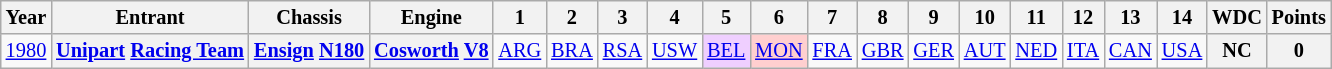<table class="wikitable" style="text-align:center; font-size:85%">
<tr>
<th>Year</th>
<th>Entrant</th>
<th>Chassis</th>
<th>Engine</th>
<th>1</th>
<th>2</th>
<th>3</th>
<th>4</th>
<th>5</th>
<th>6</th>
<th>7</th>
<th>8</th>
<th>9</th>
<th>10</th>
<th>11</th>
<th>12</th>
<th>13</th>
<th>14</th>
<th>WDC</th>
<th>Points</th>
</tr>
<tr>
<td><a href='#'>1980</a></td>
<th nowrap><a href='#'>Unipart</a> <a href='#'>Racing Team</a></th>
<th nowrap><a href='#'>Ensign</a> <a href='#'>N180</a></th>
<th nowrap><a href='#'>Cosworth</a> <a href='#'>V8</a></th>
<td><a href='#'>ARG</a></td>
<td><a href='#'>BRA</a></td>
<td><a href='#'>RSA</a></td>
<td><a href='#'>USW</a></td>
<td style="background:#EFCFFF;"><a href='#'>BEL</a><br></td>
<td style="background:#FFCFCF;"><a href='#'>MON</a><br></td>
<td><a href='#'>FRA</a></td>
<td><a href='#'>GBR</a></td>
<td><a href='#'>GER</a></td>
<td><a href='#'>AUT</a></td>
<td><a href='#'>NED</a></td>
<td><a href='#'>ITA</a></td>
<td><a href='#'>CAN</a></td>
<td><a href='#'>USA</a></td>
<th>NC</th>
<th>0</th>
</tr>
</table>
